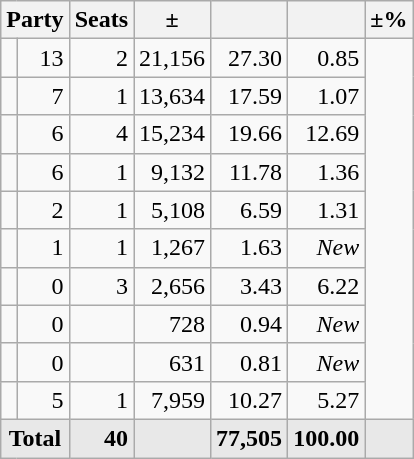<table class="wikitable" border="1">
<tr>
<th colspan="2" align="center">Party</th>
<th>Seats</th>
<th>±</th>
<th></th>
<th></th>
<th>±%</th>
</tr>
<tr>
<td></td>
<td align="right">13</td>
<td align="right">2</td>
<td align="right">21,156</td>
<td align="right">27.30</td>
<td align="right">0.85</td>
</tr>
<tr>
<td></td>
<td align="right">7</td>
<td align="right">1</td>
<td align="right">13,634</td>
<td align="right">17.59</td>
<td align="right">1.07</td>
</tr>
<tr>
<td></td>
<td align="right">6</td>
<td align="right">4</td>
<td align="right">15,234</td>
<td align="right">19.66</td>
<td align="right">12.69</td>
</tr>
<tr>
<td></td>
<td align="right">6</td>
<td align="right">1</td>
<td align="right">9,132</td>
<td align="right">11.78</td>
<td align="right">1.36</td>
</tr>
<tr>
<td></td>
<td align="right">2</td>
<td align="right">1</td>
<td align="right">5,108</td>
<td align="right">6.59</td>
<td align="right">1.31</td>
</tr>
<tr>
<td></td>
<td align="right">1</td>
<td align="right">1</td>
<td align="right">1,267</td>
<td align="right">1.63</td>
<td align="right"><em>New</em></td>
</tr>
<tr>
<td></td>
<td align="right">0</td>
<td align="right">3</td>
<td align="right">2,656</td>
<td align="right">3.43</td>
<td align="right">6.22</td>
</tr>
<tr>
<td></td>
<td align="right">0</td>
<td align="right"></td>
<td align="right">728</td>
<td align="right">0.94</td>
<td align="right"><em>New</em></td>
</tr>
<tr>
<td></td>
<td align="right">0</td>
<td align="right"></td>
<td align="right">631</td>
<td align="right">0.81</td>
<td align="right"><em>New</em></td>
</tr>
<tr>
<td></td>
<td align="right">5</td>
<td align="right">1</td>
<td align="right">7,959</td>
<td align="right">10.27</td>
<td align="right">5.27</td>
</tr>
<tr style="font-weight:bold; background:rgb(232,232,232);">
<td colspan="2" align="center">Total</td>
<td align="right">40</td>
<td align="right"></td>
<td align="right">77,505</td>
<td align="right">100.00</td>
<td align="right"></td>
</tr>
</table>
